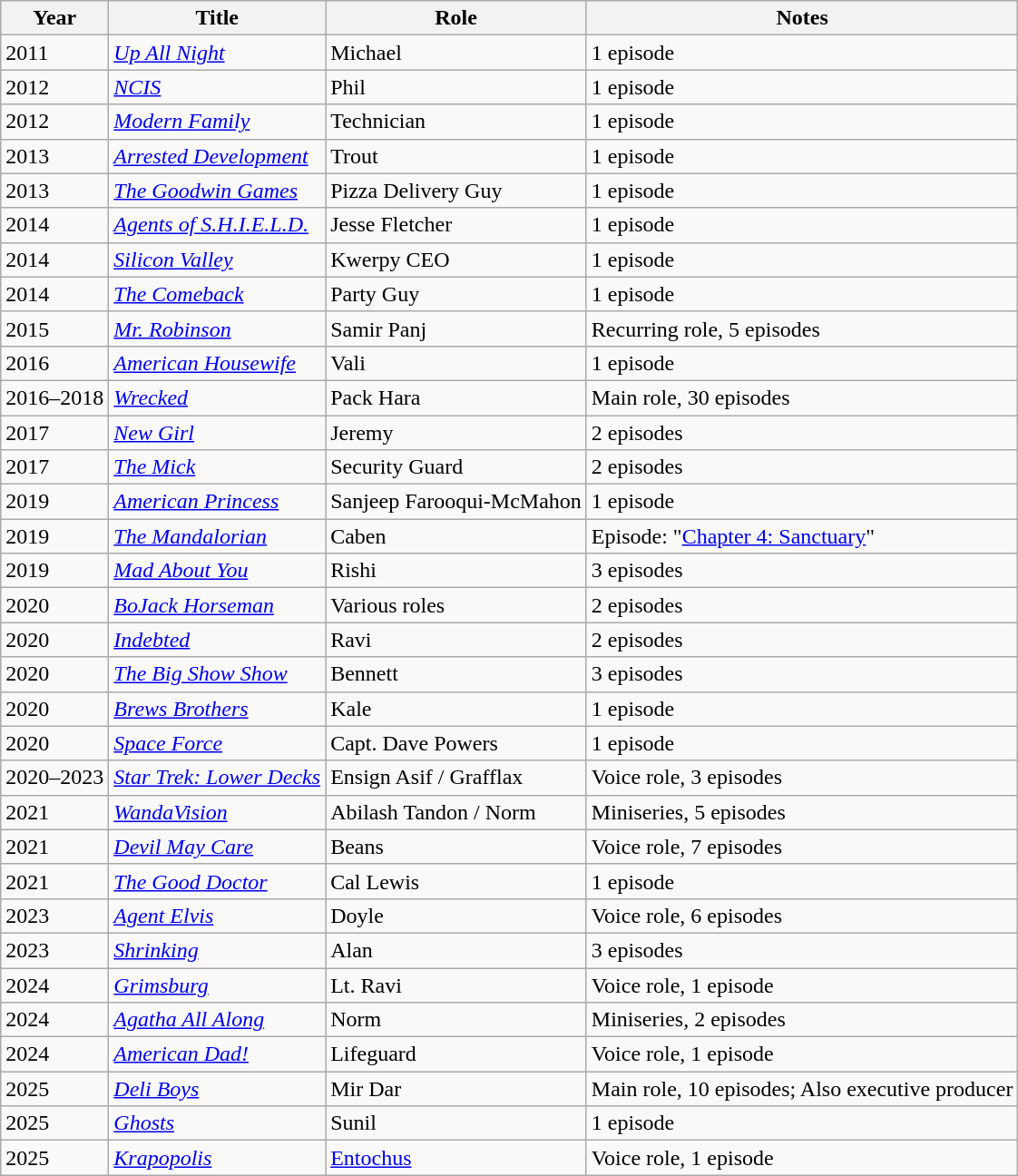<table class="wikitable sortable">
<tr>
<th>Year</th>
<th>Title</th>
<th>Role</th>
<th class="unsortable">Notes</th>
</tr>
<tr>
<td>2011</td>
<td><em><a href='#'>Up All Night</a></em></td>
<td>Michael</td>
<td>1 episode</td>
</tr>
<tr>
<td>2012</td>
<td><em><a href='#'>NCIS</a></em></td>
<td>Phil</td>
<td>1 episode</td>
</tr>
<tr>
<td>2012</td>
<td><em><a href='#'>Modern Family</a></em></td>
<td>Technician</td>
<td>1 episode</td>
</tr>
<tr>
<td>2013</td>
<td><em><a href='#'>Arrested Development</a></em></td>
<td>Trout</td>
<td>1 episode</td>
</tr>
<tr>
<td>2013</td>
<td><em><a href='#'>The Goodwin Games</a></em></td>
<td>Pizza Delivery Guy</td>
<td>1 episode</td>
</tr>
<tr>
<td>2014</td>
<td><em><a href='#'>Agents of S.H.I.E.L.D.</a></em></td>
<td>Jesse Fletcher</td>
<td>1 episode</td>
</tr>
<tr>
<td>2014</td>
<td><em><a href='#'>Silicon Valley</a></em></td>
<td>Kwerpy CEO</td>
<td>1 episode</td>
</tr>
<tr>
<td>2014</td>
<td><em><a href='#'>The Comeback</a></em></td>
<td>Party Guy</td>
<td>1 episode</td>
</tr>
<tr>
<td>2015</td>
<td><em><a href='#'>Mr. Robinson</a></em></td>
<td>Samir Panj</td>
<td>Recurring role, 5 episodes</td>
</tr>
<tr>
<td>2016</td>
<td><em><a href='#'>American Housewife</a></em></td>
<td>Vali</td>
<td>1 episode</td>
</tr>
<tr>
<td>2016–2018</td>
<td><em><a href='#'>Wrecked</a></em></td>
<td>Pack Hara</td>
<td>Main role, 30 episodes</td>
</tr>
<tr>
<td>2017</td>
<td><em><a href='#'>New Girl</a></em></td>
<td>Jeremy</td>
<td>2 episodes</td>
</tr>
<tr>
<td>2017</td>
<td><em><a href='#'>The Mick</a></em></td>
<td>Security Guard</td>
<td>2 episodes</td>
</tr>
<tr>
<td>2019</td>
<td><em><a href='#'>American Princess</a></em></td>
<td>Sanjeep Farooqui-McMahon</td>
<td>1 episode</td>
</tr>
<tr>
<td>2019</td>
<td><em><a href='#'>The Mandalorian</a></em></td>
<td>Caben</td>
<td>Episode: "<a href='#'>Chapter 4: Sanctuary</a>"</td>
</tr>
<tr>
<td>2019</td>
<td><em><a href='#'>Mad About You</a></em></td>
<td>Rishi</td>
<td>3 episodes</td>
</tr>
<tr>
<td>2020</td>
<td><em><a href='#'>BoJack Horseman</a></em></td>
<td>Various roles</td>
<td>2 episodes</td>
</tr>
<tr>
<td>2020</td>
<td><em><a href='#'>Indebted</a></em></td>
<td>Ravi</td>
<td>2 episodes</td>
</tr>
<tr>
<td>2020</td>
<td><em><a href='#'>The Big Show Show</a></em></td>
<td>Bennett</td>
<td>3 episodes</td>
</tr>
<tr>
<td>2020</td>
<td><em><a href='#'>Brews Brothers</a></em></td>
<td>Kale</td>
<td>1 episode</td>
</tr>
<tr>
<td>2020</td>
<td><em><a href='#'>Space Force</a></em></td>
<td>Capt. Dave Powers</td>
<td>1 episode</td>
</tr>
<tr>
<td>2020–2023</td>
<td><em><a href='#'>Star Trek: Lower Decks</a></em></td>
<td>Ensign Asif / Grafflax</td>
<td>Voice role, 3 episodes</td>
</tr>
<tr>
<td>2021</td>
<td><em><a href='#'>WandaVision</a></em></td>
<td>Abilash Tandon / Norm</td>
<td>Miniseries, 5 episodes</td>
</tr>
<tr>
<td>2021</td>
<td><em><a href='#'>Devil May Care</a></em></td>
<td>Beans</td>
<td>Voice role, 7 episodes</td>
</tr>
<tr>
<td>2021</td>
<td><em><a href='#'>The Good Doctor</a></em></td>
<td>Cal Lewis</td>
<td>1 episode</td>
</tr>
<tr>
<td>2023</td>
<td><em><a href='#'>Agent Elvis</a></em></td>
<td>Doyle</td>
<td>Voice role, 6 episodes</td>
</tr>
<tr>
<td>2023</td>
<td><em><a href='#'>Shrinking</a></em></td>
<td>Alan</td>
<td>3 episodes</td>
</tr>
<tr>
<td>2024</td>
<td><em><a href='#'>Grimsburg</a></em></td>
<td>Lt. Ravi</td>
<td>Voice role, 1 episode</td>
</tr>
<tr>
<td>2024</td>
<td><em><a href='#'>Agatha All Along</a></em></td>
<td>Norm</td>
<td>Miniseries, 2 episodes</td>
</tr>
<tr>
<td>2024</td>
<td><em><a href='#'>American Dad!</a></em></td>
<td>Lifeguard</td>
<td>Voice role, 1 episode</td>
</tr>
<tr>
<td>2025</td>
<td><em><a href='#'>Deli Boys</a></em></td>
<td>Mir Dar</td>
<td>Main role, 10 episodes; Also executive producer</td>
</tr>
<tr>
<td>2025</td>
<td><em><a href='#'>Ghosts</a></em></td>
<td>Sunil</td>
<td>1 episode</td>
</tr>
<tr>
<td>2025</td>
<td><em><a href='#'>Krapopolis</a></em></td>
<td><a href='#'>Entochus</a></td>
<td>Voice role, 1 episode</td>
</tr>
</table>
